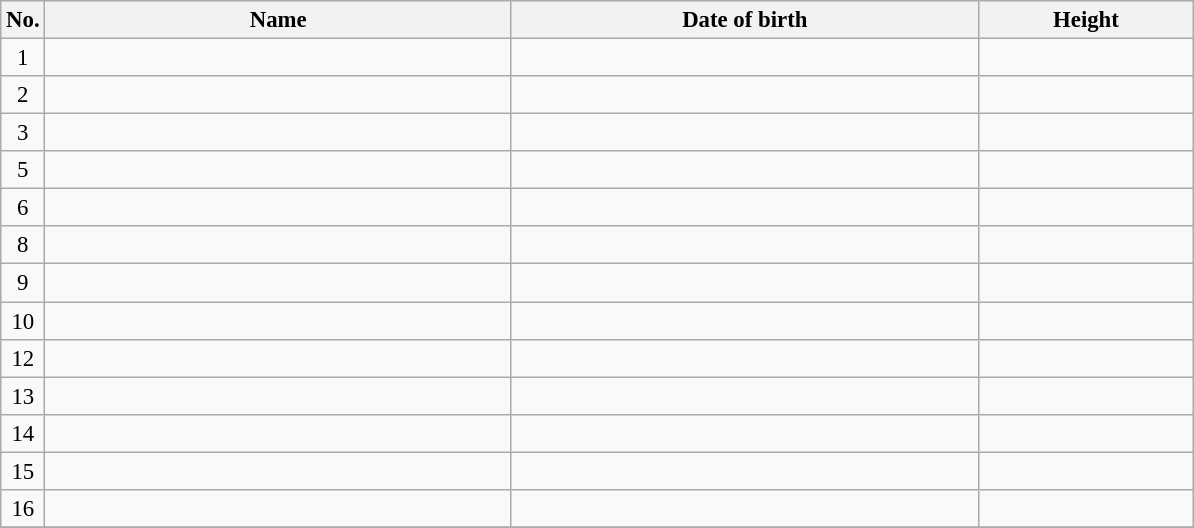<table class="wikitable sortable" style="font-size:95%; text-align:center;">
<tr>
<th>No.</th>
<th style="width:20em">Name</th>
<th style="width:20em">Date of birth</th>
<th style="width:9em">Height</th>
</tr>
<tr>
<td>1</td>
<td align=left> </td>
<td align=right></td>
<td></td>
</tr>
<tr>
<td>2</td>
<td align=left> </td>
<td align=right></td>
<td></td>
</tr>
<tr>
<td>3</td>
<td align=left> </td>
<td align=right></td>
<td></td>
</tr>
<tr>
<td>5</td>
<td align=left> </td>
<td align=right></td>
<td></td>
</tr>
<tr>
<td>6</td>
<td align=left> </td>
<td align=right></td>
<td></td>
</tr>
<tr>
<td>8</td>
<td align=left> </td>
<td align=right></td>
<td></td>
</tr>
<tr>
<td>9</td>
<td align=left> </td>
<td align=right></td>
<td></td>
</tr>
<tr>
<td>10</td>
<td align=left> </td>
<td align=right></td>
<td></td>
</tr>
<tr>
<td>12</td>
<td align=left> </td>
<td align=right></td>
<td></td>
</tr>
<tr>
<td>13</td>
<td align=left> </td>
<td align=right></td>
<td></td>
</tr>
<tr>
<td>14</td>
<td align=left> </td>
<td align=right></td>
<td></td>
</tr>
<tr>
<td>15</td>
<td align=left> </td>
<td align=right></td>
<td></td>
</tr>
<tr>
<td>16</td>
<td align=left> </td>
<td align=right></td>
<td></td>
</tr>
<tr>
</tr>
</table>
